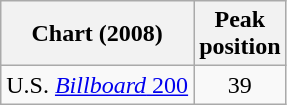<table class="wikitable">
<tr>
<th>Chart (2008)</th>
<th>Peak<br>position</th>
</tr>
<tr>
<td>U.S. <a href='#'><em>Billboard</em> 200</a></td>
<td align="center">39</td>
</tr>
</table>
